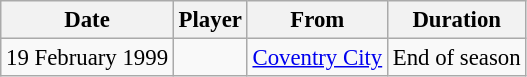<table class="wikitable sortable" style="font-size:95%">
<tr>
<th>Date</th>
<th>Player</th>
<th>From</th>
<th>Duration</th>
</tr>
<tr>
<td>19 February 1999</td>
<td> </td>
<td><a href='#'>Coventry City</a></td>
<td>End of season</td>
</tr>
</table>
